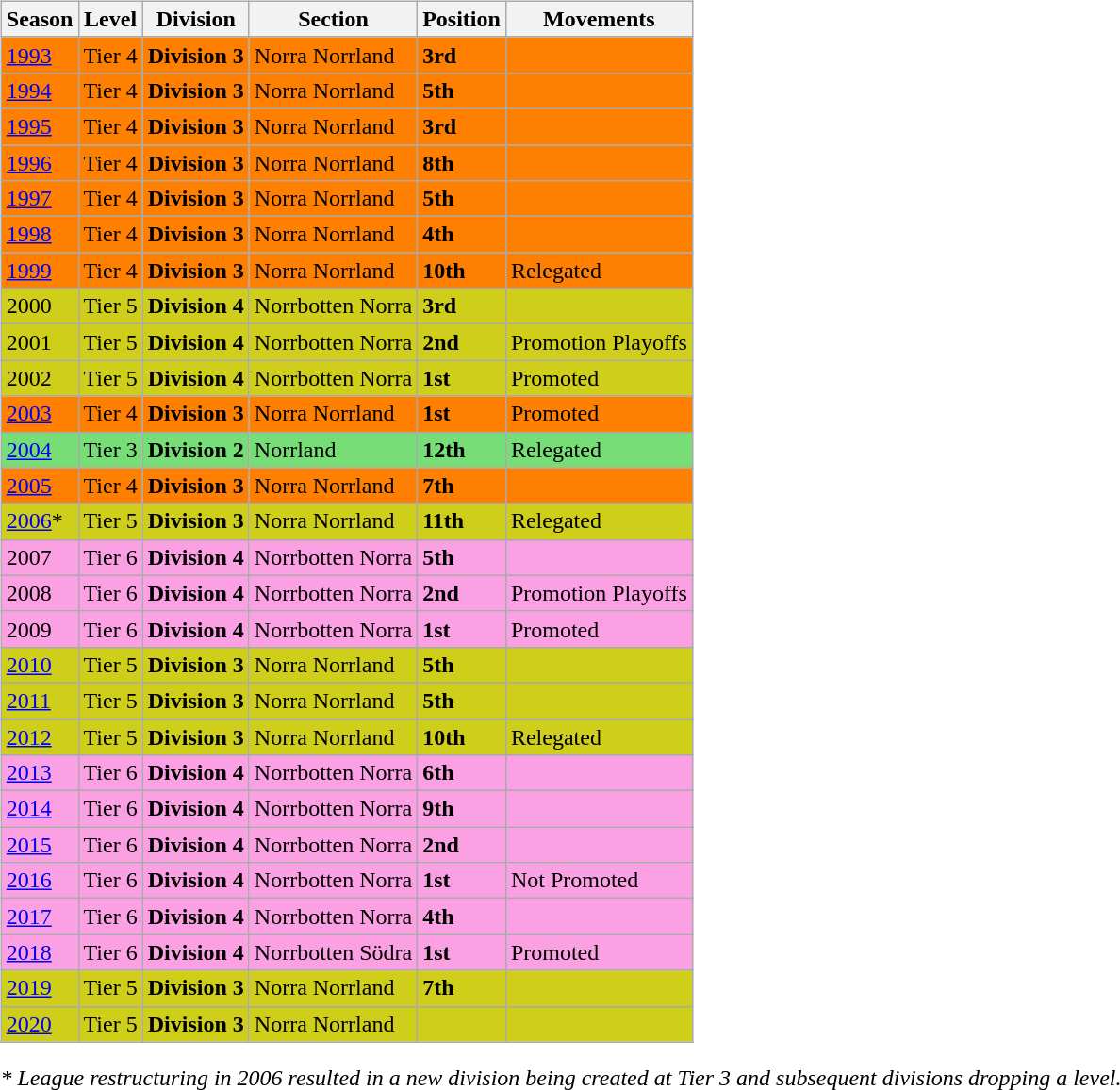<table>
<tr>
<td valign="top" width=0%><br><table class="wikitable">
<tr style="background:#f0f6fa;">
<th><strong>Season</strong></th>
<th><strong>Level</strong></th>
<th><strong>Division</strong></th>
<th><strong>Section</strong></th>
<th><strong>Position</strong></th>
<th><strong>Movements</strong></th>
</tr>
<tr>
<td style="background:#FF7F00;"><a href='#'>1993</a></td>
<td style="background:#FF7F00;">Tier 4</td>
<td style="background:#FF7F00;"><strong>Division 3</strong></td>
<td style="background:#FF7F00;">Norra Norrland</td>
<td style="background:#FF7F00;"><strong>3rd</strong></td>
<td style="background:#FF7F00;"></td>
</tr>
<tr>
<td style="background:#FF7F00;"><a href='#'>1994</a></td>
<td style="background:#FF7F00;">Tier 4</td>
<td style="background:#FF7F00;"><strong>Division 3</strong></td>
<td style="background:#FF7F00;">Norra Norrland</td>
<td style="background:#FF7F00;"><strong>5th</strong></td>
<td style="background:#FF7F00;"></td>
</tr>
<tr>
<td style="background:#FF7F00;"><a href='#'>1995</a></td>
<td style="background:#FF7F00;">Tier 4</td>
<td style="background:#FF7F00;"><strong>Division 3</strong></td>
<td style="background:#FF7F00;">Norra Norrland</td>
<td style="background:#FF7F00;"><strong>3rd</strong></td>
<td style="background:#FF7F00;"></td>
</tr>
<tr>
<td style="background:#FF7F00;"><a href='#'>1996</a></td>
<td style="background:#FF7F00;">Tier 4</td>
<td style="background:#FF7F00;"><strong>Division 3</strong></td>
<td style="background:#FF7F00;">Norra Norrland</td>
<td style="background:#FF7F00;"><strong>8th</strong></td>
<td style="background:#FF7F00;"></td>
</tr>
<tr>
<td style="background:#FF7F00;"><a href='#'>1997</a></td>
<td style="background:#FF7F00;">Tier 4</td>
<td style="background:#FF7F00;"><strong>Division 3</strong></td>
<td style="background:#FF7F00;">Norra Norrland</td>
<td style="background:#FF7F00;"><strong>5th</strong></td>
<td style="background:#FF7F00;"></td>
</tr>
<tr>
<td style="background:#FF7F00;"><a href='#'>1998</a></td>
<td style="background:#FF7F00;">Tier 4</td>
<td style="background:#FF7F00;"><strong>Division 3</strong></td>
<td style="background:#FF7F00;">Norra Norrland</td>
<td style="background:#FF7F00;"><strong>4th</strong></td>
<td style="background:#FF7F00;"></td>
</tr>
<tr>
<td style="background:#FF7F00;"><a href='#'>1999</a></td>
<td style="background:#FF7F00;">Tier 4</td>
<td style="background:#FF7F00;"><strong>Division 3</strong></td>
<td style="background:#FF7F00;">Norra Norrland</td>
<td style="background:#FF7F00;"><strong>10th</strong></td>
<td style="background:#FF7F00;">Relegated</td>
</tr>
<tr>
<td style="background:#CECE1B;">2000</td>
<td style="background:#CECE1B;">Tier 5</td>
<td style="background:#CECE1B;"><strong>Division 4</strong></td>
<td style="background:#CECE1B;">Norrbotten Norra</td>
<td style="background:#CECE1B;"><strong>3rd</strong></td>
<td style="background:#CECE1B;"></td>
</tr>
<tr>
<td style="background:#CECE1B;">2001</td>
<td style="background:#CECE1B;">Tier 5</td>
<td style="background:#CECE1B;"><strong>Division 4</strong></td>
<td style="background:#CECE1B;">Norrbotten Norra</td>
<td style="background:#CECE1B;"><strong>2nd</strong></td>
<td style="background:#CECE1B;">Promotion Playoffs</td>
</tr>
<tr>
<td style="background:#CECE1B;">2002</td>
<td style="background:#CECE1B;">Tier 5</td>
<td style="background:#CECE1B;"><strong>Division 4</strong></td>
<td style="background:#CECE1B;">Norrbotten Norra</td>
<td style="background:#CECE1B;"><strong>1st</strong></td>
<td style="background:#CECE1B;">Promoted</td>
</tr>
<tr>
<td style="background:#FF7F00;"><a href='#'>2003</a></td>
<td style="background:#FF7F00;">Tier 4</td>
<td style="background:#FF7F00;"><strong>Division 3</strong></td>
<td style="background:#FF7F00;">Norra Norrland</td>
<td style="background:#FF7F00;"><strong>1st</strong></td>
<td style="background:#FF7F00;">Promoted</td>
</tr>
<tr>
<td style="background:#77DD77;"><a href='#'>2004</a></td>
<td style="background:#77DD77;">Tier 3</td>
<td style="background:#77DD77;"><strong>Division 2</strong></td>
<td style="background:#77DD77;">Norrland</td>
<td style="background:#77DD77;"><strong>12th</strong></td>
<td style="background:#77DD77;">Relegated</td>
</tr>
<tr>
<td style="background:#FF7F00;"><a href='#'>2005</a></td>
<td style="background:#FF7F00;">Tier 4</td>
<td style="background:#FF7F00;"><strong>Division 3</strong></td>
<td style="background:#FF7F00;">Norra Norrland</td>
<td style="background:#FF7F00;"><strong>7th</strong></td>
<td style="background:#FF7F00;"></td>
</tr>
<tr>
<td style="background:#CECE1B;"><a href='#'>2006</a>*</td>
<td style="background:#CECE1B;">Tier 5</td>
<td style="background:#CECE1B;"><strong>Division 3</strong></td>
<td style="background:#CECE1B;">Norra Norrland</td>
<td style="background:#CECE1B;"><strong>11th</strong></td>
<td style="background:#CECE1B;">Relegated</td>
</tr>
<tr>
<td style="background:#FBA0E3;">2007</td>
<td style="background:#FBA0E3;">Tier 6</td>
<td style="background:#FBA0E3;"><strong>Division 4</strong></td>
<td style="background:#FBA0E3;">Norrbotten Norra</td>
<td style="background:#FBA0E3;"><strong>5th</strong></td>
<td style="background:#FBA0E3;"></td>
</tr>
<tr>
<td style="background:#FBA0E3;">2008</td>
<td style="background:#FBA0E3;">Tier 6</td>
<td style="background:#FBA0E3;"><strong>Division 4</strong></td>
<td style="background:#FBA0E3;">Norrbotten Norra</td>
<td style="background:#FBA0E3;"><strong>2nd</strong></td>
<td style="background:#FBA0E3;">Promotion Playoffs</td>
</tr>
<tr>
<td style="background:#FBA0E3;">2009</td>
<td style="background:#FBA0E3;">Tier 6</td>
<td style="background:#FBA0E3;"><strong>Division 4</strong></td>
<td style="background:#FBA0E3;">Norrbotten Norra</td>
<td style="background:#FBA0E3;"><strong>1st</strong></td>
<td style="background:#FBA0E3;">Promoted</td>
</tr>
<tr>
<td style="background:#CECE1B;"><a href='#'>2010</a></td>
<td style="background:#CECE1B;">Tier 5</td>
<td style="background:#CECE1B;"><strong>Division 3</strong></td>
<td style="background:#CECE1B;">Norra Norrland</td>
<td style="background:#CECE1B;"><strong>5th</strong></td>
<td style="background:#CECE1B;"></td>
</tr>
<tr>
<td style="background:#CECE1B;"><a href='#'>2011</a></td>
<td style="background:#CECE1B;">Tier 5</td>
<td style="background:#CECE1B;"><strong>Division 3</strong></td>
<td style="background:#CECE1B;">Norra Norrland</td>
<td style="background:#CECE1B;"><strong>5th</strong></td>
<td style="background:#CECE1B;"></td>
</tr>
<tr>
<td style="background:#CECE1B;"><a href='#'>2012</a></td>
<td style="background:#CECE1B;">Tier 5</td>
<td style="background:#CECE1B;"><strong>Division 3</strong></td>
<td style="background:#CECE1B;">Norra Norrland</td>
<td style="background:#CECE1B;"><strong>10th</strong></td>
<td style="background:#CECE1B;">Relegated</td>
</tr>
<tr>
<td style="background:#FBA0E3;"><a href='#'>2013</a></td>
<td style="background:#FBA0E3;">Tier 6</td>
<td style="background:#FBA0E3;"><strong>Division 4</strong></td>
<td style="background:#FBA0E3;">Norrbotten Norra</td>
<td style="background:#FBA0E3;"><strong>6th</strong></td>
<td style="background:#FBA0E3;"></td>
</tr>
<tr>
<td style="background:#FBA0E3;"><a href='#'>2014</a></td>
<td style="background:#FBA0E3;">Tier 6</td>
<td style="background:#FBA0E3;"><strong>Division 4</strong></td>
<td style="background:#FBA0E3;">Norrbotten Norra</td>
<td style="background:#FBA0E3;"><strong>9th</strong></td>
<td style="background:#FBA0E3;"></td>
</tr>
<tr>
<td style="background:#FBA0E3;"><a href='#'>2015</a></td>
<td style="background:#FBA0E3;">Tier 6</td>
<td style="background:#FBA0E3;"><strong>Division 4</strong></td>
<td style="background:#FBA0E3;">Norrbotten Norra</td>
<td style="background:#FBA0E3;"><strong>2nd</strong></td>
<td style="background:#FBA0E3;"></td>
</tr>
<tr>
<td style="background:#FBA0E3;"><a href='#'>2016</a></td>
<td style="background:#FBA0E3;">Tier 6</td>
<td style="background:#FBA0E3;"><strong>Division 4</strong></td>
<td style="background:#FBA0E3;">Norrbotten Norra</td>
<td style="background:#FBA0E3;"><strong>1st</strong></td>
<td style="background:#FBA0E3;">Not Promoted</td>
</tr>
<tr>
<td style="background:#FBA0E3;"><a href='#'>2017</a></td>
<td style="background:#FBA0E3;">Tier 6</td>
<td style="background:#FBA0E3;"><strong>Division 4</strong></td>
<td style="background:#FBA0E3;">Norrbotten Norra</td>
<td style="background:#FBA0E3;"><strong>4th</strong></td>
<td style="background:#FBA0E3;"></td>
</tr>
<tr>
<td style="background:#FBA0E3;"><a href='#'>2018</a></td>
<td style="background:#FBA0E3;">Tier 6</td>
<td style="background:#FBA0E3;"><strong>Division 4</strong></td>
<td style="background:#FBA0E3;">Norrbotten Södra</td>
<td style="background:#FBA0E3;"><strong>1st</strong></td>
<td style="background:#FBA0E3;">Promoted</td>
</tr>
<tr>
<td style="background:#CECE1B;"><a href='#'>2019</a></td>
<td style="background:#CECE1B;">Tier 5</td>
<td style="background:#CECE1B;"><strong>Division 3</strong></td>
<td style="background:#CECE1B;">Norra Norrland</td>
<td style="background:#CECE1B;"><strong>7th</strong></td>
<td style="background:#CECE1B;"></td>
</tr>
<tr>
<td style="background:#CECE1B;"><a href='#'>2020</a></td>
<td style="background:#CECE1B;">Tier 5</td>
<td style="background:#CECE1B;"><strong>Division 3</strong></td>
<td style="background:#CECE1B;">Norra Norrland</td>
<td style="background:#CECE1B;"></td>
<td style="background:#CECE1B;"></td>
</tr>
</table>
<em>* League restructuring in 2006 resulted in a new division being created at Tier 3 and subsequent divisions dropping a level.</em>

</td>
</tr>
</table>
